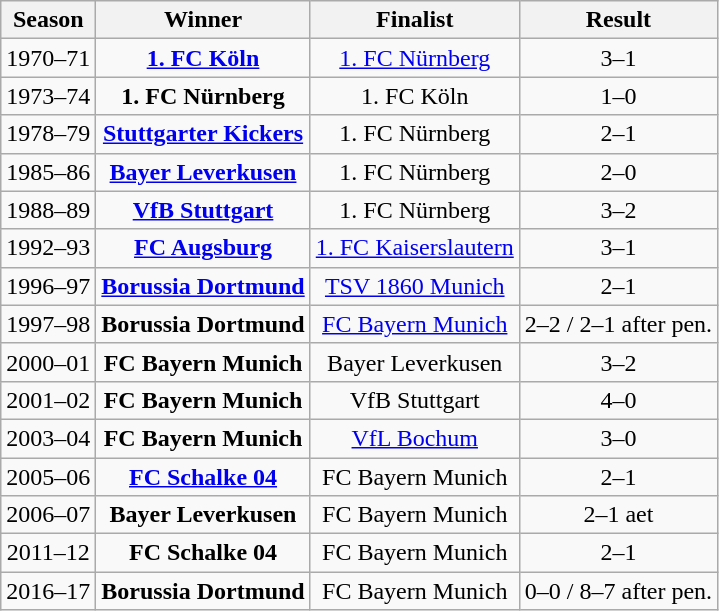<table class="wikitable">
<tr>
<th>Season</th>
<th>Winner</th>
<th>Finalist</th>
<th>Result</th>
</tr>
<tr align="center">
<td>1970–71</td>
<td><strong><a href='#'>1. FC Köln</a></strong></td>
<td><a href='#'>1. FC Nürnberg</a></td>
<td>3–1</td>
</tr>
<tr align="center">
<td>1973–74</td>
<td><strong>1. FC Nürnberg</strong></td>
<td>1. FC Köln</td>
<td>1–0</td>
</tr>
<tr align="center">
<td>1978–79</td>
<td><strong><a href='#'>Stuttgarter Kickers</a></strong></td>
<td>1. FC Nürnberg</td>
<td>2–1</td>
</tr>
<tr align="center">
<td>1985–86</td>
<td><strong><a href='#'>Bayer Leverkusen</a></strong></td>
<td>1. FC Nürnberg</td>
<td>2–0</td>
</tr>
<tr align="center">
<td>1988–89</td>
<td><strong><a href='#'>VfB Stuttgart</a></strong></td>
<td>1. FC Nürnberg</td>
<td>3–2</td>
</tr>
<tr align="center">
<td>1992–93</td>
<td><strong><a href='#'>FC Augsburg</a></strong></td>
<td><a href='#'>1. FC Kaiserslautern</a></td>
<td>3–1</td>
</tr>
<tr align="center">
<td>1996–97</td>
<td><strong><a href='#'>Borussia Dortmund</a></strong></td>
<td><a href='#'>TSV 1860 Munich</a></td>
<td>2–1</td>
</tr>
<tr align="center">
<td>1997–98</td>
<td><strong>Borussia Dortmund</strong></td>
<td><a href='#'>FC Bayern Munich</a></td>
<td>2–2 / 2–1 after pen.</td>
</tr>
<tr align="center">
<td>2000–01</td>
<td><strong>FC Bayern Munich</strong></td>
<td>Bayer Leverkusen</td>
<td>3–2</td>
</tr>
<tr align="center">
<td>2001–02</td>
<td><strong>FC Bayern Munich</strong></td>
<td>VfB Stuttgart</td>
<td>4–0</td>
</tr>
<tr align="center">
<td>2003–04</td>
<td><strong>FC Bayern Munich</strong></td>
<td><a href='#'>VfL Bochum</a></td>
<td>3–0</td>
</tr>
<tr align="center">
<td>2005–06</td>
<td><strong><a href='#'>FC Schalke 04</a></strong></td>
<td>FC Bayern Munich</td>
<td>2–1</td>
</tr>
<tr align="center">
<td>2006–07</td>
<td><strong>Bayer Leverkusen</strong></td>
<td>FC Bayern Munich</td>
<td>2–1 aet</td>
</tr>
<tr align="center">
<td>2011–12</td>
<td><strong>FC Schalke 04</strong></td>
<td>FC Bayern Munich</td>
<td>2–1</td>
</tr>
<tr align="center">
<td>2016–17</td>
<td><strong>Borussia Dortmund</strong></td>
<td>FC Bayern Munich</td>
<td>0–0 / 8–7 after pen.</td>
</tr>
</table>
